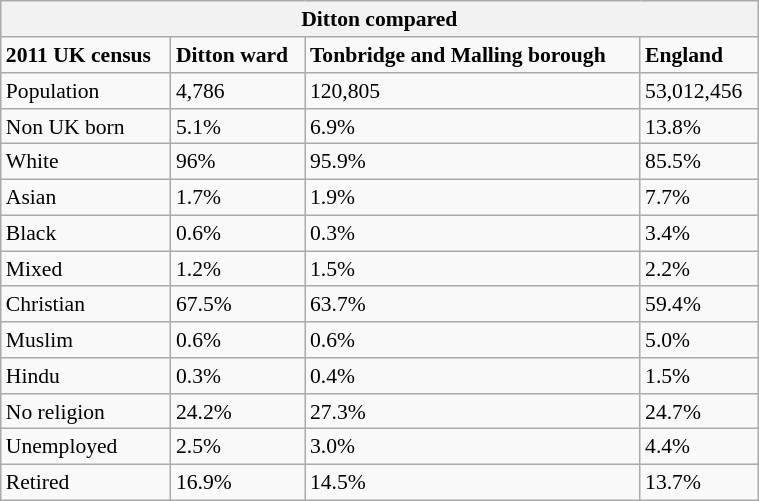<table class="wikitable" id="toc" style="float: right; margin-left: 2em; width: 40%; font-size: 90%;" cellspacing="3">
<tr>
<th colspan="4"><strong>Ditton compared</strong></th>
</tr>
<tr>
<td><strong>2011 UK census</strong></td>
<td><strong>Ditton ward</strong></td>
<td><strong>Tonbridge and Malling borough</strong></td>
<td><strong>England</strong></td>
</tr>
<tr>
<td>Population</td>
<td>4,786</td>
<td>120,805</td>
<td>53,012,456</td>
</tr>
<tr>
<td>Non UK born</td>
<td>5.1%</td>
<td>6.9%</td>
<td>13.8%</td>
</tr>
<tr>
<td>White</td>
<td>96%</td>
<td>95.9%</td>
<td>85.5%</td>
</tr>
<tr>
<td>Asian</td>
<td>1.7%</td>
<td>1.9%</td>
<td>7.7%</td>
</tr>
<tr>
<td>Black</td>
<td>0.6%</td>
<td>0.3%</td>
<td>3.4%</td>
</tr>
<tr>
<td>Mixed</td>
<td>1.2%</td>
<td>1.5%</td>
<td>2.2%</td>
</tr>
<tr>
<td>Christian</td>
<td>67.5%</td>
<td>63.7%</td>
<td>59.4%</td>
</tr>
<tr>
<td>Muslim</td>
<td>0.6%</td>
<td>0.6%</td>
<td>5.0%</td>
</tr>
<tr>
<td>Hindu</td>
<td>0.3%</td>
<td>0.4%</td>
<td>1.5%</td>
</tr>
<tr>
<td>No religion</td>
<td>24.2%</td>
<td>27.3%</td>
<td>24.7%</td>
</tr>
<tr>
<td>Unemployed</td>
<td>2.5%</td>
<td>3.0%</td>
<td>4.4%</td>
</tr>
<tr>
<td>Retired</td>
<td>16.9%</td>
<td>14.5%</td>
<td>13.7%</td>
</tr>
</table>
